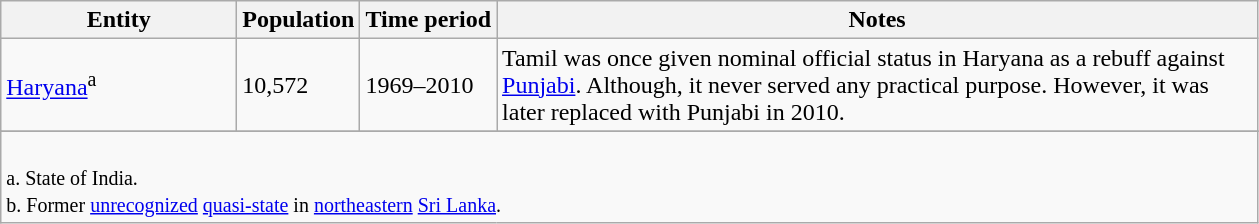<table class="sortable wikitable">
<tr>
<th width=150px class="unsortable">Entity</th>
<th>Population</th>
<th>Time period</th>
<th width=500px>Notes</th>
</tr>
<tr>
<td> <a href='#'>Haryana</a><sup>a</sup></td>
<td>10,572</td>
<td>1969–2010</td>
<td>Tamil was once given nominal official status in Haryana as a rebuff against <a href='#'>Punjabi</a>. Although, it never served any practical purpose. However, it was later replaced with Punjabi in 2010.</td>
</tr>
<tr>
</tr>
<tr class="sortbottom">
<td colspan = "4"><br><small>a. State of India.<br>b. Former <a href='#'>unrecognized</a> <a href='#'>quasi-state</a> in <a href='#'>northeastern</a> <a href='#'>Sri Lanka</a>.</small></td>
</tr>
</table>
